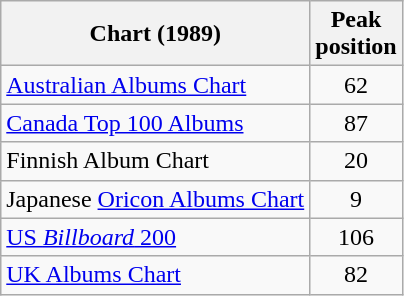<table class="wikitable sortable">
<tr>
<th align="left">Chart (1989)</th>
<th align="left">Peak<br>position</th>
</tr>
<tr>
<td align="left"><a href='#'>Australian Albums Chart</a></td>
<td align="center">62</td>
</tr>
<tr>
<td align="left"><a href='#'>Canada Top 100 Albums</a></td>
<td align="center">87</td>
</tr>
<tr>
<td>Finnish Album Chart</td>
<td align="center">20</td>
</tr>
<tr>
<td align="left">Japanese <a href='#'>Oricon Albums Chart</a></td>
<td align="center">9</td>
</tr>
<tr>
<td align="left"><a href='#'>US <em>Billboard</em> 200</a></td>
<td align="center">106</td>
</tr>
<tr>
<td align="left"><a href='#'>UK Albums Chart</a></td>
<td align="center">82</td>
</tr>
</table>
